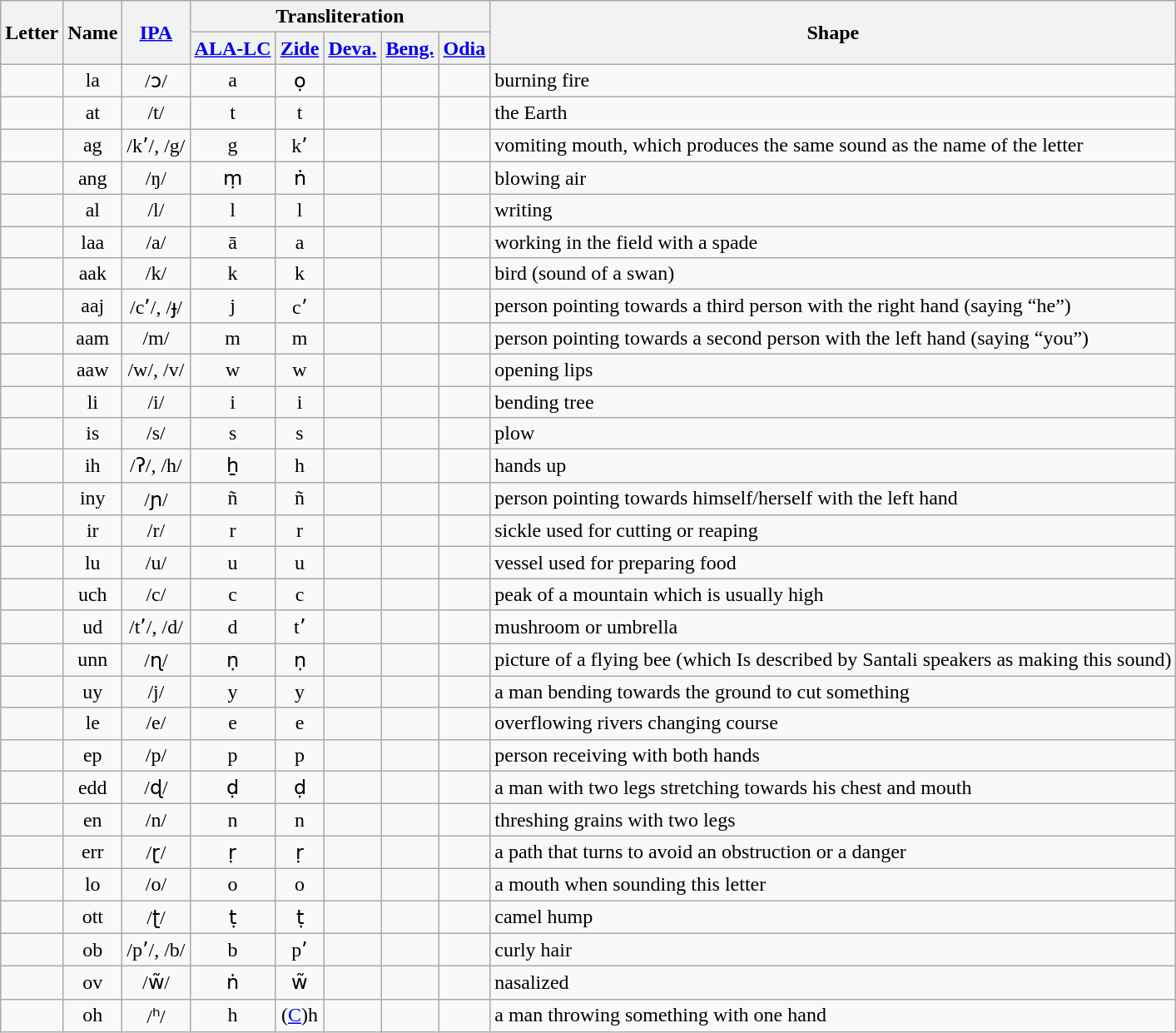<table class="wikitable" style="text-align: center;">
<tr>
<th rowspan=2>Letter</th>
<th rowspan=2>Name</th>
<th rowspan=2><a href='#'>IPA</a></th>
<th colspan=5>Transliteration</th>
<th rowspan=2>Shape</th>
</tr>
<tr>
<th><a href='#'>ALA-LC</a></th>
<th><a href='#'>Zide</a></th>
<th><a href='#'>Deva.</a></th>
<th><a href='#'>Beng.</a></th>
<th><a href='#'>Odia</a></th>
</tr>
<tr>
<td></td>
<td>la</td>
<td>/ɔ/</td>
<td>a</td>
<td>ọ</td>
<td></td>
<td></td>
<td></td>
<td align=left>burning fire</td>
</tr>
<tr>
<td></td>
<td>at</td>
<td>/t/</td>
<td>t</td>
<td>t</td>
<td></td>
<td></td>
<td></td>
<td align=left>the Earth</td>
</tr>
<tr>
<td></td>
<td>ag</td>
<td>/kʼ/, /g/</td>
<td>g</td>
<td>kʼ</td>
<td></td>
<td></td>
<td></td>
<td align=left>vomiting mouth, which produces the same sound as the name of the letter</td>
</tr>
<tr>
<td></td>
<td>ang</td>
<td>/ŋ/</td>
<td>ṃ</td>
<td>ṅ</td>
<td></td>
<td></td>
<td></td>
<td align=left>blowing air</td>
</tr>
<tr>
<td></td>
<td>al</td>
<td>/l/</td>
<td>l</td>
<td>l</td>
<td></td>
<td></td>
<td></td>
<td align=left>writing</td>
</tr>
<tr>
<td></td>
<td>laa</td>
<td>/a/</td>
<td>ā</td>
<td>a</td>
<td></td>
<td></td>
<td></td>
<td align=left>working in the field with a spade</td>
</tr>
<tr>
<td></td>
<td>aak</td>
<td>/k/</td>
<td>k</td>
<td>k</td>
<td></td>
<td></td>
<td></td>
<td align=left>bird (sound of a swan)</td>
</tr>
<tr>
<td></td>
<td>aaj</td>
<td>/cʼ/, /ɟ/</td>
<td>j</td>
<td>cʼ</td>
<td></td>
<td></td>
<td></td>
<td align=left>person pointing towards a third person with the right hand (saying “he”)</td>
</tr>
<tr>
<td></td>
<td>aam</td>
<td>/m/</td>
<td>m</td>
<td>m</td>
<td></td>
<td></td>
<td></td>
<td align=left>person pointing towards a second person with the left hand (saying “you”)</td>
</tr>
<tr>
<td></td>
<td>aaw</td>
<td>/w/, /v/</td>
<td>w</td>
<td>w</td>
<td></td>
<td></td>
<td></td>
<td align=left>opening lips</td>
</tr>
<tr>
<td></td>
<td>li</td>
<td>/i/</td>
<td>i</td>
<td>i</td>
<td></td>
<td></td>
<td></td>
<td align=left>bending tree</td>
</tr>
<tr>
<td></td>
<td>is</td>
<td>/s/</td>
<td>s</td>
<td>s</td>
<td></td>
<td></td>
<td></td>
<td align=left>plow</td>
</tr>
<tr>
<td></td>
<td>ih</td>
<td>/ʔ/, /h/</td>
<td>ẖ</td>
<td>h</td>
<td></td>
<td></td>
<td></td>
<td align=left>hands up</td>
</tr>
<tr>
<td></td>
<td>iny</td>
<td>/ɲ/</td>
<td>ñ</td>
<td>ñ</td>
<td></td>
<td></td>
<td></td>
<td align=left>person pointing towards himself/herself with the left hand</td>
</tr>
<tr>
<td></td>
<td>ir</td>
<td>/r/</td>
<td>r</td>
<td>r</td>
<td></td>
<td></td>
<td></td>
<td align=left>sickle used for cutting or reaping</td>
</tr>
<tr>
<td></td>
<td>lu</td>
<td>/u/</td>
<td>u</td>
<td>u</td>
<td></td>
<td></td>
<td></td>
<td align=left>vessel used for preparing food</td>
</tr>
<tr>
<td></td>
<td>uch</td>
<td>/c/</td>
<td>c</td>
<td>c</td>
<td></td>
<td></td>
<td></td>
<td align=left>peak of a mountain which is usually high</td>
</tr>
<tr>
<td></td>
<td>ud</td>
<td>/tʼ/, /d/</td>
<td>d</td>
<td>tʼ</td>
<td></td>
<td></td>
<td></td>
<td align=left>mushroom or umbrella</td>
</tr>
<tr>
<td></td>
<td>unn</td>
<td>/ɳ/</td>
<td>ṇ</td>
<td>ṇ</td>
<td></td>
<td></td>
<td></td>
<td align=left>picture of a flying bee (which Is described by Santali speakers as making this sound)</td>
</tr>
<tr>
<td></td>
<td>uy</td>
<td>/j/</td>
<td>y</td>
<td>y</td>
<td></td>
<td></td>
<td></td>
<td align=left>a man bending towards the ground to cut something</td>
</tr>
<tr>
<td></td>
<td>le</td>
<td>/e/</td>
<td>e</td>
<td>e</td>
<td></td>
<td></td>
<td></td>
<td align=left>overflowing rivers changing course</td>
</tr>
<tr>
<td></td>
<td>ep</td>
<td>/p/</td>
<td>p</td>
<td>p</td>
<td></td>
<td></td>
<td></td>
<td align=left>person receiving with both hands</td>
</tr>
<tr>
<td></td>
<td>edd</td>
<td>/ɖ/</td>
<td>ḍ</td>
<td>ḍ</td>
<td></td>
<td></td>
<td></td>
<td align=left>a man with two legs stretching towards his chest and mouth</td>
</tr>
<tr>
<td></td>
<td>en</td>
<td>/n/</td>
<td>n</td>
<td>n</td>
<td></td>
<td></td>
<td></td>
<td align=left>threshing grains with two legs</td>
</tr>
<tr>
<td></td>
<td>err</td>
<td>/ɽ/</td>
<td>ṛ</td>
<td>ṛ</td>
<td></td>
<td></td>
<td></td>
<td align=left>a path that turns to avoid an obstruction or a danger</td>
</tr>
<tr>
<td></td>
<td>lo</td>
<td>/o/</td>
<td>o</td>
<td>o</td>
<td></td>
<td></td>
<td></td>
<td align=left>a mouth when sounding this letter</td>
</tr>
<tr>
<td></td>
<td>ott</td>
<td>/ʈ/</td>
<td>ṭ</td>
<td>ṭ</td>
<td></td>
<td></td>
<td></td>
<td align=left>camel hump</td>
</tr>
<tr>
<td></td>
<td>ob</td>
<td>/pʼ/, /b/</td>
<td>b</td>
<td>pʼ</td>
<td></td>
<td></td>
<td></td>
<td align=left>curly hair</td>
</tr>
<tr>
<td></td>
<td>ov</td>
<td>/w̃/</td>
<td>ṅ</td>
<td>w̃</td>
<td></td>
<td></td>
<td></td>
<td align=left>nasalized</td>
</tr>
<tr>
<td></td>
<td>oh</td>
<td>/ʰ/</td>
<td>h</td>
<td>(<a href='#'>C</a>)h</td>
<td></td>
<td></td>
<td></td>
<td align=left>a man throwing something with one hand</td>
</tr>
</table>
